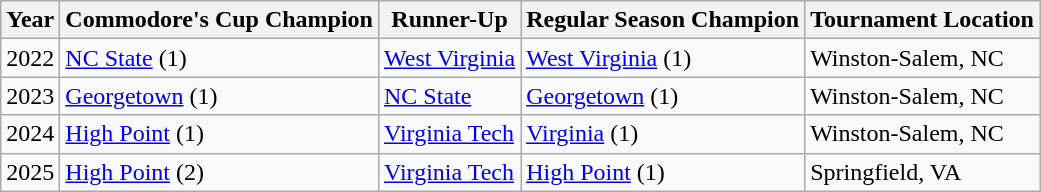<table class="wikitable">
<tr>
<th>Year</th>
<th>Commodore's Cup Champion</th>
<th>Runner-Up</th>
<th>Regular Season Champion</th>
<th>Tournament Location</th>
</tr>
<tr>
<td>2022</td>
<td><a href='#'>NC State</a> (1)</td>
<td><a href='#'>West Virginia</a></td>
<td><a href='#'>West Virginia</a> (1)</td>
<td>Winston-Salem, NC</td>
</tr>
<tr>
<td>2023</td>
<td><a href='#'>Georgetown</a> (1)</td>
<td><a href='#'>NC State</a></td>
<td><a href='#'>Georgetown</a> (1)</td>
<td>Winston-Salem, NC</td>
</tr>
<tr>
<td>2024</td>
<td><a href='#'>High Point</a> (1)</td>
<td><a href='#'>Virginia Tech</a></td>
<td><a href='#'>Virginia</a> (1)</td>
<td>Winston-Salem, NC</td>
</tr>
<tr>
<td>2025</td>
<td><a href='#'>High Point</a> (2)</td>
<td><a href='#'>Virginia Tech</a></td>
<td><a href='#'>High Point</a> (1)</td>
<td>Springfield, VA</td>
</tr>
</table>
